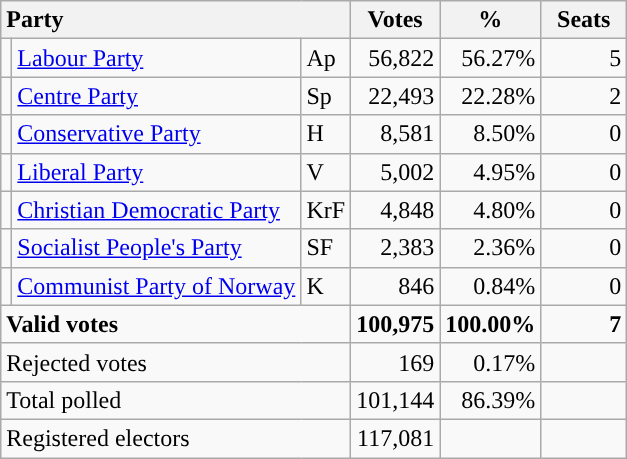<table class="wikitable" border="1" style="text-align:right;">
<tr>
<th style="text-align:left;" colspan=3>Party</th>
<th align=center width="50">Votes</th>
<th align=center width="50">%</th>
<th align=center width="50">Seats</th>
</tr>
<tr>
<td style="color:inherit;background:"></td>
<td align=left><a href='#'>Labour Party</a></td>
<td align=left>Ap</td>
<td>56,822</td>
<td>56.27%</td>
<td>5</td>
</tr>
<tr>
<td style="color:inherit;background:"></td>
<td align=left><a href='#'>Centre Party</a></td>
<td align=left>Sp</td>
<td>22,493</td>
<td>22.28%</td>
<td>2</td>
</tr>
<tr>
<td style="color:inherit;background:"></td>
<td align=left><a href='#'>Conservative Party</a></td>
<td align=left>H</td>
<td>8,581</td>
<td>8.50%</td>
<td>0</td>
</tr>
<tr>
<td style="color:inherit;background:"></td>
<td align=left><a href='#'>Liberal Party</a></td>
<td align=left>V</td>
<td>5,002</td>
<td>4.95%</td>
<td>0</td>
</tr>
<tr>
<td style="color:inherit;background:"></td>
<td align=left><a href='#'>Christian Democratic Party</a></td>
<td align=left>KrF</td>
<td>4,848</td>
<td>4.80%</td>
<td>0</td>
</tr>
<tr>
<td style="color:inherit;background:"></td>
<td align=left><a href='#'>Socialist People's Party</a></td>
<td align=left>SF</td>
<td>2,383</td>
<td>2.36%</td>
<td>0</td>
</tr>
<tr>
<td style="color:inherit;background:"></td>
<td align=left><a href='#'>Communist Party of Norway</a></td>
<td align=left>K</td>
<td>846</td>
<td>0.84%</td>
<td>0</td>
</tr>
<tr style="font-weight:bold">
<td align=left colspan=3>Valid votes</td>
<td>100,975</td>
<td>100.00%</td>
<td>7</td>
</tr>
<tr>
<td align=left colspan=3>Rejected votes</td>
<td>169</td>
<td>0.17%</td>
<td></td>
</tr>
<tr>
<td align=left colspan=3>Total polled</td>
<td>101,144</td>
<td>86.39%</td>
<td></td>
</tr>
<tr>
<td align=left colspan=3>Registered electors</td>
<td>117,081</td>
<td></td>
<td></td>
</tr>
</table>
